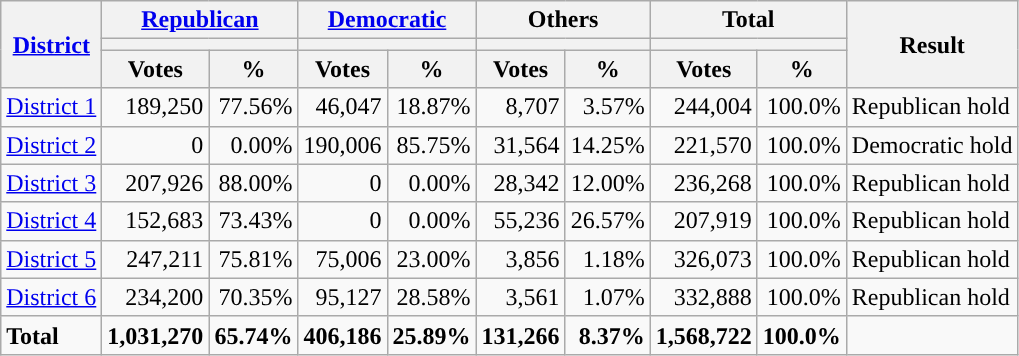<table class="wikitable plainrowheaders sortable" style="font-size:100%; text-align:right;">
<tr>
<th scope=col rowspan=3><a href='#'>District</a></th>
<th scope=col colspan=2><a href='#'>Republican</a></th>
<th scope=col colspan=2><a href='#'>Democratic</a></th>
<th scope=col colspan=2>Others</th>
<th scope=col colspan=2>Total</th>
<th scope=col rowspan=3>Result</th>
</tr>
<tr>
<th scope=col colspan=2 style="background:"></th>
<th scope=col colspan=2 style="background:"></th>
<th scope=col colspan=2></th>
<th scope=col colspan=2></th>
</tr>
<tr>
<th scope=col data-sort-type="number">Votes</th>
<th scope=col data-sort-type="number">%</th>
<th scope=col data-sort-type="number">Votes</th>
<th scope=col data-sort-type="number">%</th>
<th scope=col data-sort-type="number">Votes</th>
<th scope=col data-sort-type="number">%</th>
<th scope=col data-sort-type="number">Votes</th>
<th scope=col data-sort-type="number">%</th>
</tr>
<tr>
<td align=left><a href='#'>District 1</a></td>
<td>189,250</td>
<td>77.56%</td>
<td>46,047</td>
<td>18.87%</td>
<td>8,707</td>
<td>3.57%</td>
<td>244,004</td>
<td>100.0%</td>
<td align=left>Republican hold</td>
</tr>
<tr>
<td align=left><a href='#'>District 2</a></td>
<td>0</td>
<td>0.00%</td>
<td>190,006</td>
<td>85.75%</td>
<td>31,564</td>
<td>14.25%</td>
<td>221,570</td>
<td>100.0%</td>
<td align=left>Democratic hold</td>
</tr>
<tr>
<td align=left><a href='#'>District 3</a></td>
<td>207,926</td>
<td>88.00%</td>
<td>0</td>
<td>0.00%</td>
<td>28,342</td>
<td>12.00%</td>
<td>236,268</td>
<td>100.0%</td>
<td align=left>Republican hold</td>
</tr>
<tr>
<td align=left><a href='#'>District 4</a></td>
<td>152,683</td>
<td>73.43%</td>
<td>0</td>
<td>0.00%</td>
<td>55,236</td>
<td>26.57%</td>
<td>207,919</td>
<td>100.0%</td>
<td align=left>Republican hold</td>
</tr>
<tr>
<td align=left><a href='#'>District 5</a></td>
<td>247,211</td>
<td>75.81%</td>
<td>75,006</td>
<td>23.00%</td>
<td>3,856</td>
<td>1.18%</td>
<td>326,073</td>
<td>100.0%</td>
<td align=left>Republican hold</td>
</tr>
<tr>
<td align=left><a href='#'>District 6</a></td>
<td>234,200</td>
<td>70.35%</td>
<td>95,127</td>
<td>28.58%</td>
<td>3,561</td>
<td>1.07%</td>
<td>332,888</td>
<td>100.0%</td>
<td align=left>Republican hold</td>
</tr>
<tr class="sortbottom" style="font-weight:bold">
<td align=left>Total</td>
<td>1,031,270</td>
<td>65.74%</td>
<td>406,186</td>
<td>25.89%</td>
<td>131,266</td>
<td>8.37%</td>
<td>1,568,722</td>
<td>100.0%</td>
<td></td>
</tr>
</table>
